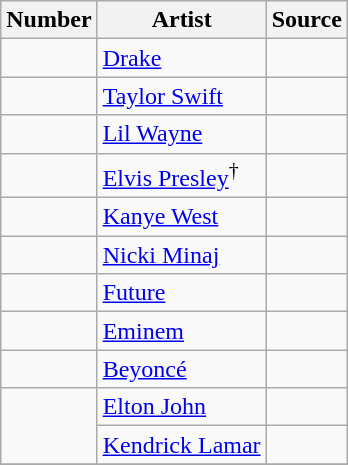<table class="wikitable">
<tr>
<th>Number</th>
<th>Artist</th>
<th>Source</th>
</tr>
<tr>
<td></td>
<td><a href='#'>Drake</a></td>
<td></td>
</tr>
<tr>
<td></td>
<td><a href='#'>Taylor Swift</a></td>
<td></td>
</tr>
<tr>
<td></td>
<td><a href='#'>Lil Wayne</a></td>
<td> </td>
</tr>
<tr>
<td></td>
<td><a href='#'>Elvis Presley</a><sup>†</sup></td>
<td></td>
</tr>
<tr>
<td></td>
<td><a href='#'>Kanye West</a></td>
<td> </td>
</tr>
<tr>
<td></td>
<td><a href='#'>Nicki Minaj</a></td>
<td> </td>
</tr>
<tr>
<td></td>
<td><a href='#'>Future</a></td>
<td></td>
</tr>
<tr>
<td></td>
<td><a href='#'>Eminem</a></td>
<td> </td>
</tr>
<tr>
<td></td>
<td><a href='#'>Beyoncé</a></td>
<td></td>
</tr>
<tr>
<td rowspan="2"></td>
<td><a href='#'>Elton John</a></td>
<td> </td>
</tr>
<tr>
<td><a href='#'>Kendrick Lamar</a></td>
<td></td>
</tr>
<tr>
</tr>
</table>
